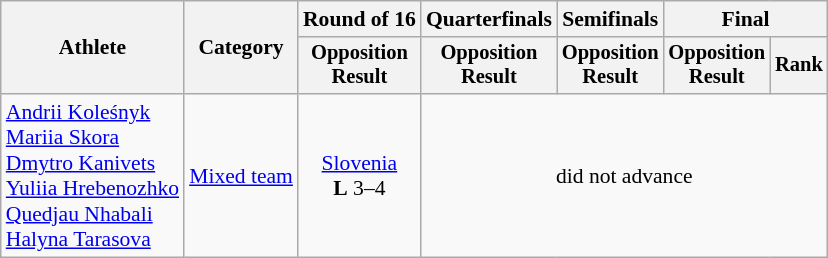<table class="wikitable" style="text-align:center; font-size:90%">
<tr>
<th rowspan=2>Athlete</th>
<th rowspan=2>Category</th>
<th>Round of 16</th>
<th>Quarterfinals</th>
<th>Semifinals</th>
<th colspan=2>Final</th>
</tr>
<tr style="font-size:95%">
<th>Opposition<br>Result</th>
<th>Opposition<br>Result</th>
<th>Opposition<br>Result</th>
<th>Opposition<br>Result</th>
<th>Rank</th>
</tr>
<tr>
<td align=left><a href='#'>Andrii Koleśnyk</a><br><a href='#'>Mariia Skora</a><br><a href='#'>Dmytro Kanivets</a><br><a href='#'>Yuliia Hrebenozhko</a><br><a href='#'>Quedjau Nhabali</a><br><a href='#'>Halyna Tarasova</a></td>
<td align=left><a href='#'>Mixed team</a></td>
<td> <a href='#'>Slovenia</a><br> <strong>L</strong> 3–4</td>
<td colspan=4>did not advance</td>
</tr>
</table>
